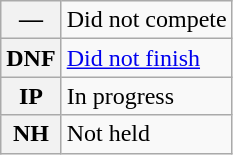<table class="wikitable">
<tr>
<th scope="row">—</th>
<td>Did not compete</td>
</tr>
<tr>
<th scope="row">DNF</th>
<td><a href='#'>Did not finish</a></td>
</tr>
<tr>
<th scope="row">IP</th>
<td>In progress</td>
</tr>
<tr>
<th scope="row">NH</th>
<td>Not held</td>
</tr>
</table>
